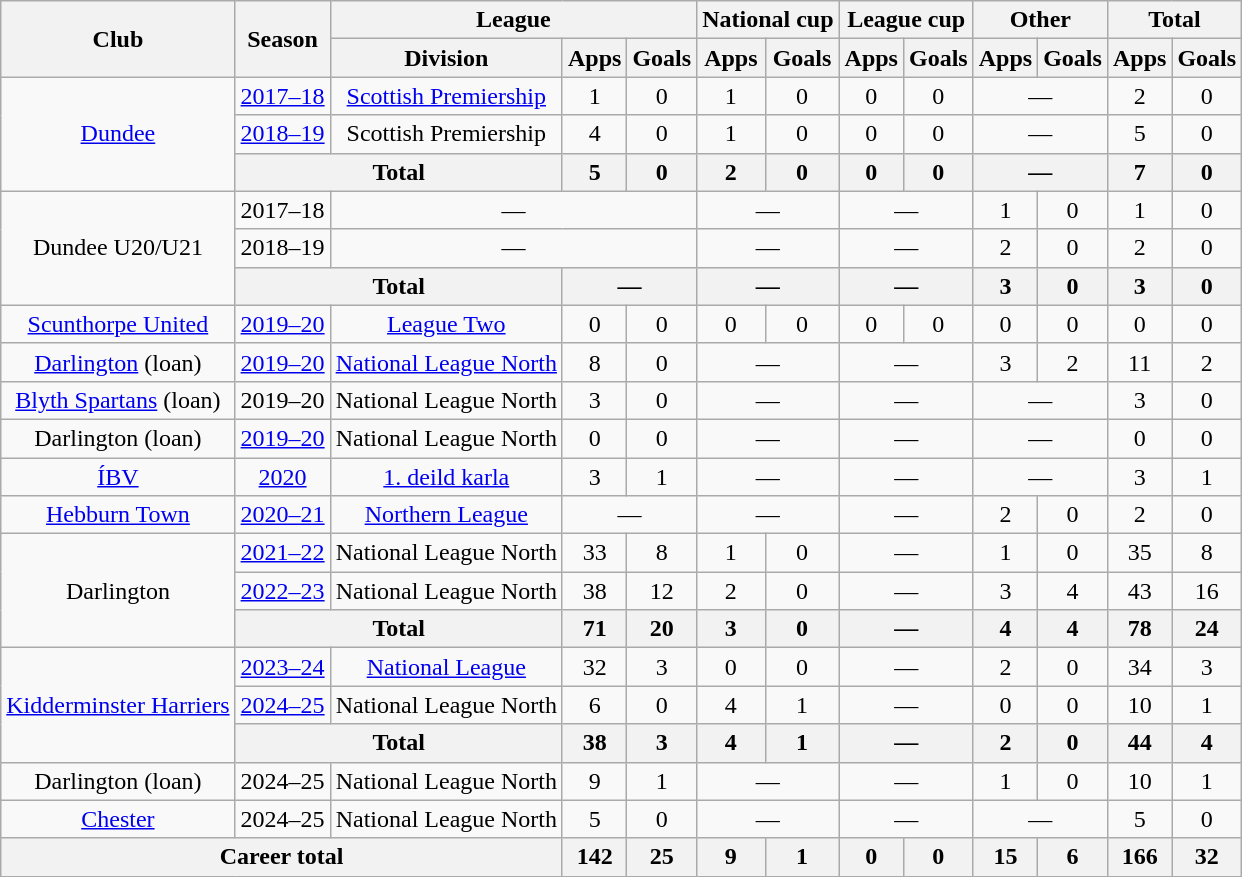<table class=wikitable style="text-align: center">
<tr>
<th rowspan=2>Club</th>
<th rowspan=2>Season</th>
<th colspan=3>League</th>
<th colspan=2>National cup</th>
<th colspan=2>League cup</th>
<th colspan=2>Other</th>
<th colspan=2>Total</th>
</tr>
<tr>
<th>Division</th>
<th>Apps</th>
<th>Goals</th>
<th>Apps</th>
<th>Goals</th>
<th>Apps</th>
<th>Goals</th>
<th>Apps</th>
<th>Goals</th>
<th>Apps</th>
<th>Goals</th>
</tr>
<tr>
<td rowspan=3><a href='#'>Dundee</a></td>
<td><a href='#'>2017–18</a></td>
<td><a href='#'>Scottish Premiership</a></td>
<td>1</td>
<td>0</td>
<td>1</td>
<td>0</td>
<td>0</td>
<td>0</td>
<td colspan=2>—</td>
<td>2</td>
<td>0</td>
</tr>
<tr>
<td><a href='#'>2018–19</a></td>
<td>Scottish Premiership</td>
<td>4</td>
<td>0</td>
<td>1</td>
<td>0</td>
<td>0</td>
<td>0</td>
<td colspan=2>—</td>
<td>5</td>
<td>0</td>
</tr>
<tr>
<th colspan=2>Total</th>
<th>5</th>
<th>0</th>
<th>2</th>
<th>0</th>
<th>0</th>
<th>0</th>
<th colspan=2>—</th>
<th>7</th>
<th>0</th>
</tr>
<tr>
<td rowspan=3>Dundee U20/U21</td>
<td>2017–18</td>
<td colspan=3>—</td>
<td colspan=2>—</td>
<td colspan=2>—</td>
<td>1</td>
<td>0</td>
<td>1</td>
<td>0</td>
</tr>
<tr>
<td>2018–19</td>
<td colspan=3>—</td>
<td colspan=2>—</td>
<td colspan=2>—</td>
<td>2</td>
<td>0</td>
<td>2</td>
<td>0</td>
</tr>
<tr>
<th colspan=2>Total</th>
<th colspan=2>—</th>
<th colspan=2>—</th>
<th colspan=2>—</th>
<th>3</th>
<th>0</th>
<th>3</th>
<th>0</th>
</tr>
<tr>
<td><a href='#'>Scunthorpe United</a></td>
<td><a href='#'>2019–20</a></td>
<td><a href='#'>League Two</a></td>
<td>0</td>
<td>0</td>
<td>0</td>
<td>0</td>
<td>0</td>
<td>0</td>
<td>0</td>
<td>0</td>
<td>0</td>
<td>0</td>
</tr>
<tr>
<td><a href='#'>Darlington</a> (loan)</td>
<td><a href='#'>2019–20</a></td>
<td><a href='#'>National League North</a></td>
<td>8</td>
<td>0</td>
<td colspan=2>—</td>
<td colspan=2>—</td>
<td>3</td>
<td>2</td>
<td>11</td>
<td>2</td>
</tr>
<tr>
<td><a href='#'>Blyth Spartans</a> (loan)</td>
<td>2019–20</td>
<td>National League North</td>
<td>3</td>
<td>0</td>
<td colspan=2>—</td>
<td colspan=2>—</td>
<td colspan=2>—</td>
<td>3</td>
<td>0</td>
</tr>
<tr>
<td>Darlington (loan)</td>
<td><a href='#'>2019–20</a></td>
<td>National League North</td>
<td>0</td>
<td>0</td>
<td colspan=2>—</td>
<td colspan=2>—</td>
<td colspan=2>—</td>
<td>0</td>
<td>0</td>
</tr>
<tr>
<td><a href='#'>ÍBV</a></td>
<td><a href='#'>2020</a></td>
<td><a href='#'>1. deild karla</a></td>
<td>3</td>
<td>1</td>
<td colspan=2>—</td>
<td colspan=2>—</td>
<td colspan=2>—</td>
<td>3</td>
<td>1</td>
</tr>
<tr>
<td><a href='#'>Hebburn Town</a></td>
<td><a href='#'>2020–21</a></td>
<td><a href='#'>Northern League</a></td>
<td colspan=2>—</td>
<td colspan=2>—</td>
<td colspan=2>—</td>
<td>2</td>
<td>0</td>
<td>2</td>
<td>0</td>
</tr>
<tr>
<td rowspan=3>Darlington</td>
<td><a href='#'>2021–22</a></td>
<td>National League North</td>
<td>33</td>
<td>8</td>
<td>1</td>
<td>0</td>
<td colspan=2>—</td>
<td>1</td>
<td>0</td>
<td>35</td>
<td>8</td>
</tr>
<tr>
<td><a href='#'>2022–23</a></td>
<td>National League North</td>
<td>38</td>
<td>12</td>
<td>2</td>
<td>0</td>
<td colspan="2">—</td>
<td>3</td>
<td>4</td>
<td>43</td>
<td>16</td>
</tr>
<tr>
<th colspan=2>Total</th>
<th>71</th>
<th>20</th>
<th>3</th>
<th>0</th>
<th colspan=2>—</th>
<th>4</th>
<th>4</th>
<th>78</th>
<th>24</th>
</tr>
<tr>
<td rowspan="3"><a href='#'>Kidderminster Harriers</a></td>
<td><a href='#'>2023–24</a></td>
<td><a href='#'>National League</a></td>
<td>32</td>
<td>3</td>
<td>0</td>
<td>0</td>
<td colspan=2>—</td>
<td>2</td>
<td>0</td>
<td>34</td>
<td>3</td>
</tr>
<tr>
<td><a href='#'>2024–25</a></td>
<td>National League North</td>
<td>6</td>
<td>0</td>
<td>4</td>
<td>1</td>
<td colspan=2>—</td>
<td>0</td>
<td>0</td>
<td>10</td>
<td>1</td>
</tr>
<tr>
<th colspan=2>Total</th>
<th>38</th>
<th>3</th>
<th>4</th>
<th>1</th>
<th colspan=2>—</th>
<th>2</th>
<th>0</th>
<th>44</th>
<th>4</th>
</tr>
<tr>
<td>Darlington (loan)</td>
<td>2024–25</td>
<td>National League North</td>
<td>9</td>
<td>1</td>
<td colspan=2>—</td>
<td colspan=2>—</td>
<td>1</td>
<td>0</td>
<td>10</td>
<td>1</td>
</tr>
<tr>
<td><a href='#'>Chester</a></td>
<td>2024–25</td>
<td>National League North</td>
<td>5</td>
<td>0</td>
<td colspan=2>—</td>
<td colspan=2>—</td>
<td colspan=2>—</td>
<td>5</td>
<td>0</td>
</tr>
<tr>
<th colspan="3">Career total</th>
<th>142</th>
<th>25</th>
<th>9</th>
<th>1</th>
<th>0</th>
<th>0</th>
<th>15</th>
<th>6</th>
<th>166</th>
<th>32</th>
</tr>
</table>
